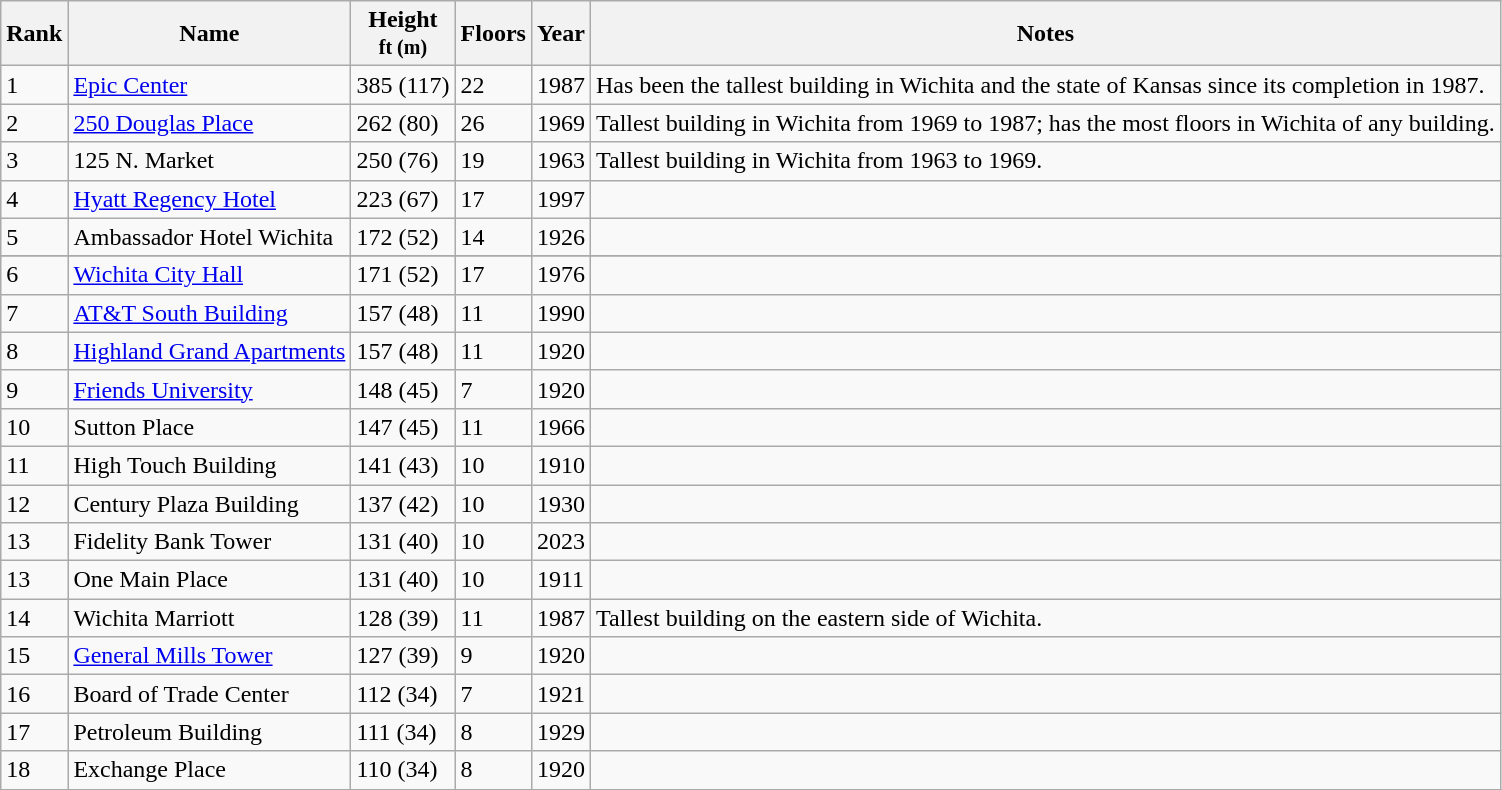<table class="wikitable sortable">
<tr>
<th>Rank</th>
<th>Name</th>
<th>Height<br><small>ft (m)</small></th>
<th>Floors</th>
<th>Year</th>
<th class="unsortable">Notes</th>
</tr>
<tr>
<td>1</td>
<td><a href='#'>Epic Center</a></td>
<td>385 (117)</td>
<td>22</td>
<td>1987</td>
<td>Has been the tallest building in Wichita and the state of Kansas since its completion in 1987.</td>
</tr>
<tr>
<td>2</td>
<td><a href='#'>250 Douglas Place</a></td>
<td>262 (80)</td>
<td>26</td>
<td>1969</td>
<td>Tallest building in Wichita from 1969 to 1987; has the most floors in Wichita of any building.</td>
</tr>
<tr>
<td>3</td>
<td>125 N. Market</td>
<td>250 (76)</td>
<td>19</td>
<td>1963</td>
<td>Tallest building in Wichita from 1963 to 1969.</td>
</tr>
<tr>
<td>4</td>
<td><a href='#'>Hyatt Regency Hotel</a></td>
<td>223 (67)</td>
<td>17</td>
<td>1997</td>
<td></td>
</tr>
<tr>
<td>5</td>
<td>Ambassador Hotel Wichita</td>
<td>172 (52)</td>
<td>14</td>
<td>1926</td>
<td></td>
</tr>
<tr>
</tr>
<tr>
<td>6</td>
<td><a href='#'>Wichita City Hall</a></td>
<td>171 (52)</td>
<td>17</td>
<td>1976</td>
<td></td>
</tr>
<tr>
<td>7</td>
<td><a href='#'>AT&T South Building</a></td>
<td>157 (48)</td>
<td>11</td>
<td>1990</td>
<td></td>
</tr>
<tr>
<td>8</td>
<td><a href='#'>Highland Grand Apartments</a></td>
<td>157 (48)</td>
<td>11</td>
<td>1920</td>
<td></td>
</tr>
<tr>
<td>9</td>
<td><a href='#'>Friends University</a></td>
<td>148 (45)</td>
<td>7</td>
<td>1920</td>
<td></td>
</tr>
<tr>
<td>10</td>
<td>Sutton Place</td>
<td>147 (45)</td>
<td>11</td>
<td>1966</td>
<td></td>
</tr>
<tr>
<td>11</td>
<td>High Touch Building</td>
<td>141 (43)</td>
<td>10</td>
<td>1910</td>
<td></td>
</tr>
<tr>
<td>12</td>
<td>Century Plaza Building</td>
<td>137 (42)</td>
<td>10</td>
<td>1930</td>
<td></td>
</tr>
<tr>
<td>13</td>
<td>Fidelity Bank Tower</td>
<td>131 (40)</td>
<td>10</td>
<td>2023</td>
<td></td>
</tr>
<tr>
<td>13</td>
<td>One Main Place</td>
<td>131 (40)</td>
<td>10</td>
<td>1911</td>
<td></td>
</tr>
<tr>
<td>14</td>
<td>Wichita Marriott</td>
<td>128 (39)</td>
<td>11</td>
<td>1987</td>
<td>Tallest building on the eastern side of Wichita.</td>
</tr>
<tr>
<td>15</td>
<td><a href='#'>General Mills Tower</a></td>
<td>127 (39)</td>
<td>9</td>
<td>1920</td>
<td></td>
</tr>
<tr>
<td>16</td>
<td>Board of Trade Center</td>
<td>112 (34)</td>
<td>7</td>
<td>1921</td>
<td></td>
</tr>
<tr>
<td>17</td>
<td>Petroleum Building</td>
<td>111 (34)</td>
<td>8</td>
<td>1929</td>
<td></td>
</tr>
<tr>
<td>18</td>
<td>Exchange Place</td>
<td>110 (34)</td>
<td>8</td>
<td>1920</td>
<td></td>
</tr>
<tr>
</tr>
</table>
